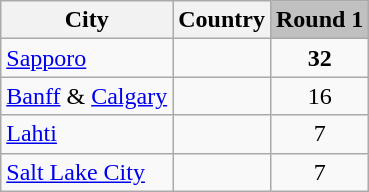<table class="wikitable">
<tr>
<th>City</th>
<th>Country</th>
<td style="background:silver;"><strong>Round 1</strong></td>
</tr>
<tr>
<td><a href='#'>Sapporo</a></td>
<td></td>
<td style="text-align:center;"><strong>32</strong></td>
</tr>
<tr>
<td><a href='#'>Banff</a> & <a href='#'>Calgary</a></td>
<td></td>
<td style="text-align:center;">16</td>
</tr>
<tr>
<td><a href='#'>Lahti</a></td>
<td></td>
<td style="text-align:center;">7</td>
</tr>
<tr>
<td><a href='#'>Salt Lake City</a></td>
<td></td>
<td style="text-align:center;">7</td>
</tr>
</table>
